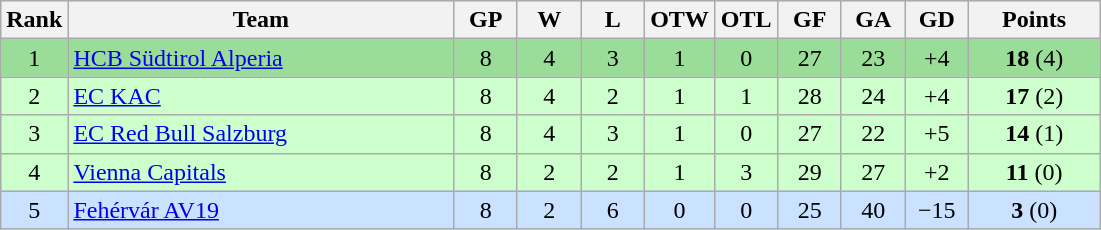<table class="wikitable sortable" style="text-align:center; background:#CCFFCC;">
<tr>
<th>Rank</th>
<th style="width:250px">Team</th>
<th style="width:35px">GP</th>
<th style="width:35px">W</th>
<th style="width:35px">L</th>
<th style="width:35px">OTW</th>
<th style="width:35px">OTL</th>
<th style="width:35px">GF</th>
<th style="width:35px">GA</th>
<th style="width:35px">GD</th>
<th style="width:80px">Points</th>
</tr>
<tr style="background:#99DD99">
<td>1</td>
<td style="text-align:left;"><a href='#'>HCB Südtirol Alperia</a></td>
<td>8</td>
<td>4</td>
<td>3</td>
<td>1</td>
<td>0</td>
<td>27</td>
<td>23</td>
<td>+4</td>
<td><strong>18</strong> (4)</td>
</tr>
<tr style="background:#CCFFCC">
<td>2</td>
<td style="text-align:left;"><a href='#'>EC KAC</a></td>
<td>8</td>
<td>4</td>
<td>2</td>
<td>1</td>
<td>1</td>
<td>28</td>
<td>24</td>
<td>+4</td>
<td><strong>17</strong> (2)</td>
</tr>
<tr style="background:#CCFFCC">
<td>3</td>
<td style="text-align:left;"><a href='#'>EC Red Bull Salzburg</a></td>
<td>8</td>
<td>4</td>
<td>3</td>
<td>1</td>
<td>0</td>
<td>27</td>
<td>22</td>
<td>+5</td>
<td><strong>14</strong> (1)</td>
</tr>
<tr style="background:#CCFFCC">
<td>4</td>
<td style="text-align:left;"><a href='#'>Vienna Capitals</a></td>
<td>8</td>
<td>2</td>
<td>2</td>
<td>1</td>
<td>3</td>
<td>29</td>
<td>27</td>
<td>+2</td>
<td><strong>11</strong> (0)</td>
</tr>
<tr style="background:#cae1ff">
<td>5</td>
<td style="text-align:left;"><a href='#'>Fehérvár AV19</a></td>
<td>8</td>
<td>2</td>
<td>6</td>
<td>0</td>
<td>0</td>
<td>25</td>
<td>40</td>
<td>−15</td>
<td><strong>3</strong> (0)</td>
</tr>
</table>
